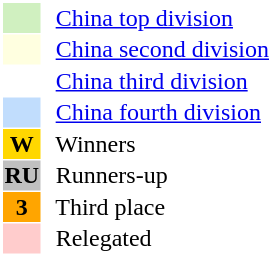<table style="border: 1px solid #ffffff; background-color: #ffffff" cellspacing="1" cellpadding="1">
<tr>
<td bgcolor="#D0F0C0" width="20"></td>
<td bgcolor="#ffffff" align="left">  <a href='#'>China top division</a></td>
</tr>
<tr>
<td bgcolor="#FFFFE0" width="20"></td>
<td bgcolor="#ffffff" align="left">  <a href='#'>China second division</a></td>
</tr>
<tr>
<th bgcolor="#ffffff" width="20"></th>
<td bgcolor="#ffffff" align="left">  <a href='#'>China third division</a></td>
</tr>
<tr>
<th bgcolor="#c1ddfd" width="20"></th>
<td bgcolor="#ffffff" align="left">  <a href='#'>China fourth division</a></td>
</tr>
<tr>
<th bgcolor="#FFD700" width="20">W</th>
<td bgcolor="#ffffff" align="left">  Winners</td>
</tr>
<tr>
<th bgcolor="#C0C0C0" width="20">RU</th>
<td bgcolor="#ffffff" align="left">  Runners-up</td>
</tr>
<tr>
<th bgcolor="#FFA500" width="20">3</th>
<td bgcolor="#ffffff" align="left">  Third place</td>
</tr>
<tr>
<th bgcolor="#ffcccc" width="20"></th>
<td bgcolor="#ffffff" align="left">  Relegated</td>
</tr>
</table>
